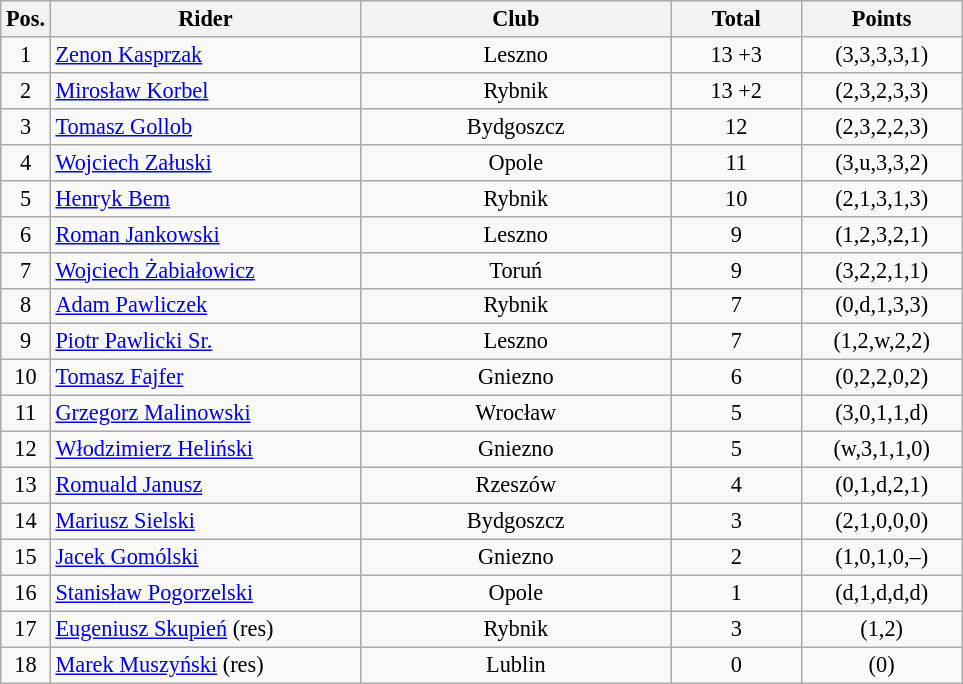<table class=wikitable style="font-size:93%;">
<tr>
<th width=25px>Pos.</th>
<th width=200px>Rider</th>
<th width=200px>Club</th>
<th width=80px>Total</th>
<th width=100px>Points</th>
</tr>
<tr align=center>
<td>1</td>
<td align=left><a href='#'>Zenon Kasprzak</a></td>
<td>Leszno</td>
<td>13 +3</td>
<td>(3,3,3,3,1)</td>
</tr>
<tr align=center>
<td>2</td>
<td align=left><a href='#'>Mirosław Korbel</a></td>
<td>Rybnik</td>
<td>13 +2</td>
<td>(2,3,2,3,3)</td>
</tr>
<tr align=center>
<td>3</td>
<td align=left><a href='#'>Tomasz Gollob</a></td>
<td>Bydgoszcz</td>
<td>12</td>
<td>(2,3,2,2,3)</td>
</tr>
<tr align=center>
<td>4</td>
<td align=left><a href='#'>Wojciech Załuski</a></td>
<td>Opole</td>
<td>11</td>
<td>(3,u,3,3,2)</td>
</tr>
<tr align=center>
<td>5</td>
<td align=left><a href='#'>Henryk Bem</a></td>
<td>Rybnik</td>
<td>10</td>
<td>(2,1,3,1,3)</td>
</tr>
<tr align=center>
<td>6</td>
<td align=left><a href='#'>Roman Jankowski</a></td>
<td>Leszno</td>
<td>9</td>
<td>(1,2,3,2,1)</td>
</tr>
<tr align=center>
<td>7</td>
<td align=left><a href='#'>Wojciech Żabiałowicz</a></td>
<td>Toruń</td>
<td>9</td>
<td>(3,2,2,1,1)</td>
</tr>
<tr align=center>
<td>8</td>
<td align=left><a href='#'>Adam Pawliczek</a></td>
<td>Rybnik</td>
<td>7</td>
<td>(0,d,1,3,3)</td>
</tr>
<tr align=center>
<td>9</td>
<td align=left><a href='#'>Piotr Pawlicki Sr.</a></td>
<td>Leszno</td>
<td>7</td>
<td>(1,2,w,2,2)</td>
</tr>
<tr align=center>
<td>10</td>
<td align=left><a href='#'>Tomasz Fajfer</a></td>
<td>Gniezno</td>
<td>6</td>
<td>(0,2,2,0,2)</td>
</tr>
<tr align=center>
<td>11</td>
<td align=left><a href='#'>Grzegorz Malinowski</a></td>
<td>Wrocław</td>
<td>5</td>
<td>(3,0,1,1,d)</td>
</tr>
<tr align=center>
<td>12</td>
<td align=left><a href='#'>Włodzimierz Heliński</a></td>
<td>Gniezno</td>
<td>5</td>
<td>(w,3,1,1,0)</td>
</tr>
<tr align=center>
<td>13</td>
<td align=left><a href='#'>Romuald Janusz</a></td>
<td>Rzeszów</td>
<td>4</td>
<td>(0,1,d,2,1)</td>
</tr>
<tr align=center>
<td>14</td>
<td align=left><a href='#'>Mariusz Sielski</a></td>
<td>Bydgoszcz</td>
<td>3</td>
<td>(2,1,0,0,0)</td>
</tr>
<tr align=center>
<td>15</td>
<td align=left><a href='#'>Jacek Gomólski</a></td>
<td>Gniezno</td>
<td>2</td>
<td>(1,0,1,0,–)</td>
</tr>
<tr align=center>
<td>16</td>
<td align=left><a href='#'>Stanisław Pogorzelski</a></td>
<td>Opole</td>
<td>1</td>
<td>(d,1,d,d,d)</td>
</tr>
<tr align=center>
<td>17</td>
<td align=left><a href='#'>Eugeniusz Skupień</a>	(res)</td>
<td>Rybnik</td>
<td>3</td>
<td>(1,2)</td>
</tr>
<tr align=center>
<td>18</td>
<td align=left><a href='#'>Marek Muszyński</a> (res)</td>
<td>Lublin</td>
<td>0</td>
<td>(0)</td>
</tr>
</table>
